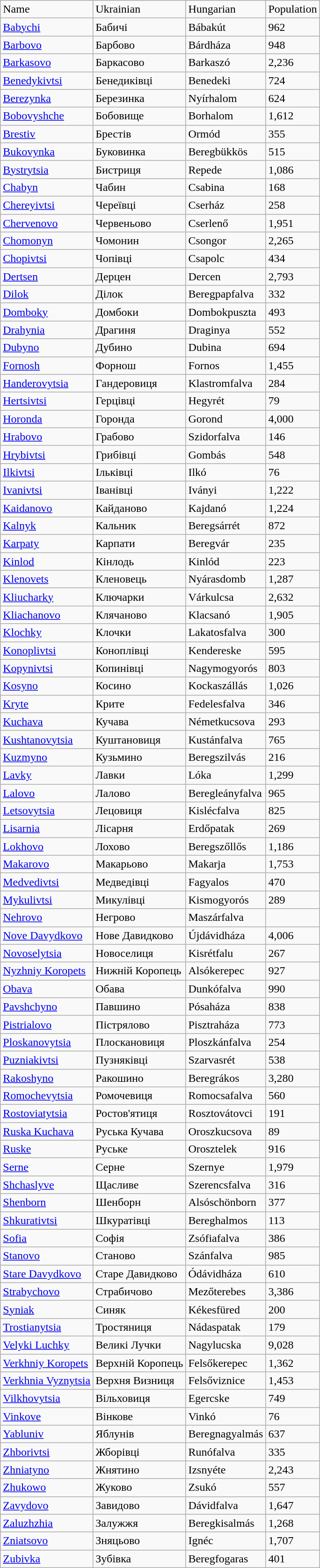<table class="wikitable" |>
<tr>
<td>Name</td>
<td>Ukrainian</td>
<td>Hungarian</td>
<td>Population</td>
</tr>
<tr>
<td><a href='#'>Babychi</a></td>
<td>Бабичі</td>
<td>Bábakút</td>
<td>962</td>
</tr>
<tr>
<td><a href='#'>Barbovo</a></td>
<td>Барбово</td>
<td>Bárdháza</td>
<td>948</td>
</tr>
<tr>
<td><a href='#'>Barkasovo</a></td>
<td>Баркасово</td>
<td>Barkaszó</td>
<td>2,236</td>
</tr>
<tr>
<td><a href='#'>Benedykivtsi</a></td>
<td>Бенедиківці</td>
<td>Benedeki</td>
<td>724</td>
</tr>
<tr>
<td><a href='#'>Berezynka</a></td>
<td>Березинка</td>
<td>Nyírhalom</td>
<td>624</td>
</tr>
<tr>
<td><a href='#'>Bobovyshche</a></td>
<td>Бобовище</td>
<td>Borhalom</td>
<td>1,612</td>
</tr>
<tr>
<td><a href='#'>Brestiv</a></td>
<td>Брестів</td>
<td>Ormód</td>
<td>355</td>
</tr>
<tr>
<td><a href='#'>Bukovynka</a></td>
<td>Буковинка</td>
<td>Beregbükkös</td>
<td>515</td>
</tr>
<tr>
<td><a href='#'>Bystrytsia</a></td>
<td>Бистриця</td>
<td>Repede</td>
<td>1,086</td>
</tr>
<tr>
<td><a href='#'>Chabyn</a></td>
<td>Чабин</td>
<td>Csabina</td>
<td>168</td>
</tr>
<tr>
<td><a href='#'>Chereyivtsi</a></td>
<td>Череївці</td>
<td>Cserház</td>
<td>258</td>
</tr>
<tr>
<td><a href='#'>Chervenovo</a></td>
<td>Червеньово</td>
<td>Cserlenő</td>
<td>1,951</td>
</tr>
<tr>
<td><a href='#'>Chomonyn</a></td>
<td>Чомонин</td>
<td>Csongor</td>
<td>2,265</td>
</tr>
<tr>
<td><a href='#'>Chopivtsi</a></td>
<td>Чопівці</td>
<td>Csapolc</td>
<td>434</td>
</tr>
<tr>
<td><a href='#'>Dertsen</a></td>
<td>Дерцен</td>
<td>Dercen</td>
<td>2,793</td>
</tr>
<tr>
<td><a href='#'>Dilok</a></td>
<td>Ділок</td>
<td>Beregpapfalva</td>
<td>332</td>
</tr>
<tr>
<td><a href='#'>Domboky</a></td>
<td>Домбоки</td>
<td>Dombokpuszta</td>
<td>493</td>
</tr>
<tr>
<td><a href='#'>Drahynia</a></td>
<td>Драгиня</td>
<td>Draginya</td>
<td>552</td>
</tr>
<tr>
<td><a href='#'>Dubyno</a></td>
<td>Дубино</td>
<td>Dubina</td>
<td>694</td>
</tr>
<tr>
<td><a href='#'>Fornosh</a></td>
<td>Форнош</td>
<td>Fornos</td>
<td>1,455</td>
</tr>
<tr>
<td><a href='#'>Handerovytsia</a></td>
<td>Гандеровиця</td>
<td>Klastromfalva</td>
<td>284</td>
</tr>
<tr>
<td><a href='#'>Hertsivtsi</a></td>
<td>Герцівці</td>
<td>Hegyrét</td>
<td>79</td>
</tr>
<tr>
<td><a href='#'>Horonda</a></td>
<td>Горонда</td>
<td>Gorond</td>
<td>4,000</td>
</tr>
<tr>
<td><a href='#'>Hrabovo</a></td>
<td>Грабово</td>
<td>Szidorfalva</td>
<td>146</td>
</tr>
<tr>
<td><a href='#'>Hrybivtsi</a></td>
<td>Грибівці</td>
<td>Gombás</td>
<td>548</td>
</tr>
<tr>
<td><a href='#'>Ilkivtsi</a></td>
<td>Ільківці</td>
<td>Ilkó</td>
<td>76</td>
</tr>
<tr>
<td><a href='#'>Ivanivtsi</a></td>
<td>Іванівці</td>
<td>Iványi</td>
<td>1,222</td>
</tr>
<tr>
<td><a href='#'>Kaidanovo</a></td>
<td>Кайданово</td>
<td>Kajdanó</td>
<td>1,224</td>
</tr>
<tr>
<td><a href='#'>Kalnyk</a></td>
<td>Кальник</td>
<td>Beregsárrét</td>
<td>872</td>
</tr>
<tr>
<td><a href='#'>Karpaty</a></td>
<td>Карпати</td>
<td>Beregvár</td>
<td>235</td>
</tr>
<tr>
<td><a href='#'>Kinlod</a></td>
<td>Кінлодь</td>
<td>Kinlód</td>
<td>223</td>
</tr>
<tr>
<td><a href='#'>Klenovets</a></td>
<td>Кленовець</td>
<td>Nyárasdomb</td>
<td>1,287</td>
</tr>
<tr>
<td><a href='#'>Kliucharky</a></td>
<td>Ключарки</td>
<td>Várkulcsa</td>
<td>2,632</td>
</tr>
<tr>
<td><a href='#'>Kliachanovo</a></td>
<td>Клячаново</td>
<td>Klacsanó</td>
<td>1,905</td>
</tr>
<tr>
<td><a href='#'>Klochky</a></td>
<td>Клочки</td>
<td>Lakatosfalva</td>
<td>300</td>
</tr>
<tr>
<td><a href='#'>Konoplivtsi</a></td>
<td>Коноплівці</td>
<td>Kendereske</td>
<td>595</td>
</tr>
<tr>
<td><a href='#'>Kopynivtsi</a></td>
<td>Копинівці</td>
<td>Nagymogyorós</td>
<td>803</td>
</tr>
<tr>
<td><a href='#'>Kosyno</a></td>
<td>Косино</td>
<td>Kockaszállás</td>
<td>1,026</td>
</tr>
<tr>
<td><a href='#'>Kryte</a></td>
<td>Крите</td>
<td>Fedelesfalva</td>
<td>346</td>
</tr>
<tr>
<td><a href='#'>Kuchava</a></td>
<td>Кучава</td>
<td>Németkucsova</td>
<td>293</td>
</tr>
<tr>
<td><a href='#'>Kushtanovytsia</a></td>
<td>Куштановиця</td>
<td>Kustánfalva</td>
<td>765</td>
</tr>
<tr>
<td><a href='#'>Kuzmyno</a></td>
<td>Кузьмино</td>
<td>Beregszilvás</td>
<td>216</td>
</tr>
<tr>
<td><a href='#'>Lavky</a></td>
<td>Лавки</td>
<td>Lóka</td>
<td>1,299</td>
</tr>
<tr>
<td><a href='#'>Lalovo</a></td>
<td>Лалово</td>
<td>Beregleányfalva</td>
<td>965</td>
</tr>
<tr>
<td><a href='#'>Letsovytsia</a></td>
<td>Лецовиця</td>
<td>Kislécfalva</td>
<td>825</td>
</tr>
<tr>
<td><a href='#'>Lisarnia</a></td>
<td>Лісарня</td>
<td>Erdőpatak</td>
<td>269</td>
</tr>
<tr>
<td><a href='#'>Lokhovo</a></td>
<td>Лохово</td>
<td>Beregszőllős</td>
<td>1,186</td>
</tr>
<tr>
<td><a href='#'>Makarovo</a></td>
<td>Макарьово</td>
<td>Makarja</td>
<td>1,753</td>
</tr>
<tr>
<td><a href='#'>Medvedivtsi</a></td>
<td>Медведівці</td>
<td>Fagyalos</td>
<td>470</td>
</tr>
<tr>
<td><a href='#'>Mykulivtsi</a></td>
<td>Микулівці</td>
<td>Kismogyorós</td>
<td>289</td>
</tr>
<tr>
<td><a href='#'>Nehrovo</a></td>
<td>Негрово</td>
<td>Maszárfalva</td>
<td></td>
</tr>
<tr>
<td><a href='#'>Nove Davydkovo</a></td>
<td>Нове Давидково</td>
<td>Újdávidháza</td>
<td>4,006</td>
</tr>
<tr>
<td><a href='#'>Novoselytsia</a></td>
<td>Новоселиця</td>
<td>Kisrétfalu</td>
<td>267</td>
</tr>
<tr>
<td><a href='#'>Nyzhniy Koropets</a></td>
<td>Нижній Коропець</td>
<td>Alsókerepec</td>
<td>927</td>
</tr>
<tr>
<td><a href='#'>Obava</a></td>
<td>Обава</td>
<td>Dunkófalva</td>
<td>990</td>
</tr>
<tr>
<td><a href='#'>Pavshchyno</a></td>
<td>Павшино</td>
<td>Pósaháza</td>
<td>838</td>
</tr>
<tr>
<td><a href='#'>Pistrialovo</a></td>
<td>Пістрялово</td>
<td>Pisztraháza</td>
<td>773</td>
</tr>
<tr>
<td><a href='#'>Ploskanovytsia</a></td>
<td>Плоскановиця</td>
<td>Ploszkánfalva</td>
<td>254</td>
</tr>
<tr>
<td><a href='#'>Puzniakivtsi</a></td>
<td>Пузняківці</td>
<td>Szarvasrét</td>
<td>538</td>
</tr>
<tr>
<td><a href='#'>Rakoshyno</a></td>
<td>Ракошино</td>
<td>Beregrákos</td>
<td>3,280</td>
</tr>
<tr>
<td><a href='#'>Romochevytsia</a></td>
<td>Ромочевиця</td>
<td>Romocsafalva</td>
<td>560</td>
</tr>
<tr>
<td><a href='#'>Rostoviatytsia</a></td>
<td>Ростов'ятиця</td>
<td>Rosztovátovci</td>
<td>191</td>
</tr>
<tr>
<td><a href='#'>Ruska Kuchava</a></td>
<td>Руська Кучава</td>
<td>Oroszkucsova</td>
<td>89</td>
</tr>
<tr>
<td><a href='#'>Ruske</a></td>
<td>Руське</td>
<td>Orosztelek</td>
<td>916</td>
</tr>
<tr>
<td><a href='#'>Serne</a></td>
<td>Серне</td>
<td>Szernye</td>
<td>1,979</td>
</tr>
<tr>
<td><a href='#'>Shchaslyve</a></td>
<td>Щасливе</td>
<td>Szerencsfalva</td>
<td>316</td>
</tr>
<tr>
<td><a href='#'>Shenborn</a></td>
<td>Шенборн</td>
<td>Alsóschönborn</td>
<td>377</td>
</tr>
<tr>
<td><a href='#'>Shkurativtsi</a></td>
<td>Шкуратівці</td>
<td>Bereghalmos</td>
<td>113</td>
</tr>
<tr>
<td><a href='#'>Sofia</a></td>
<td>Софія</td>
<td>Zsófiafalva</td>
<td>386</td>
</tr>
<tr>
<td><a href='#'>Stanovo</a></td>
<td>Станово</td>
<td>Szánfalva</td>
<td>985</td>
</tr>
<tr>
<td><a href='#'>Stare Davydkovo</a></td>
<td>Старе Давидково</td>
<td>Ódávidháza</td>
<td>610</td>
</tr>
<tr>
<td><a href='#'>Strabychovo</a></td>
<td>Страбичово</td>
<td>Mezőterebes</td>
<td>3,386</td>
</tr>
<tr>
<td><a href='#'>Syniak</a></td>
<td>Синяк</td>
<td>Kékesfüred</td>
<td>200</td>
</tr>
<tr>
<td><a href='#'>Trostianytsia</a></td>
<td>Тростяниця</td>
<td>Nádaspatak</td>
<td>179</td>
</tr>
<tr>
<td><a href='#'>Velyki Luchky</a></td>
<td>Великі Лучки</td>
<td>Nagylucska</td>
<td>9,028</td>
</tr>
<tr>
<td><a href='#'>Verkhniy Koropets</a></td>
<td>Верхній Коропець</td>
<td>Felsőkerepec</td>
<td>1,362</td>
</tr>
<tr>
<td><a href='#'>Verkhnia Vyznytsia</a></td>
<td>Верхня Визниця</td>
<td>Felsőviznice</td>
<td>1,453</td>
</tr>
<tr>
<td><a href='#'>Vilkhovytsia</a></td>
<td>Вільховиця</td>
<td>Egercske</td>
<td>749</td>
</tr>
<tr>
<td><a href='#'>Vinkove</a></td>
<td>Вінкове</td>
<td>Vinkó</td>
<td>76</td>
</tr>
<tr>
<td><a href='#'>Yabluniv</a></td>
<td>Яблунів</td>
<td>Beregnagyalmás</td>
<td>637</td>
</tr>
<tr>
<td><a href='#'>Zhborivtsi</a></td>
<td>Жборівці</td>
<td>Runófalva</td>
<td>335</td>
</tr>
<tr>
<td><a href='#'>Zhniatyno</a></td>
<td>Жнятино</td>
<td>Izsnyéte</td>
<td>2,243</td>
</tr>
<tr>
<td><a href='#'>Zhukowo</a></td>
<td>Жуково</td>
<td>Zsukó</td>
<td>557</td>
</tr>
<tr>
<td><a href='#'>Zavydovo</a></td>
<td>Завидово</td>
<td>Dávidfalva</td>
<td>1,647</td>
</tr>
<tr>
<td><a href='#'>Zaluzhzhia</a></td>
<td>Залужжя</td>
<td>Beregkisalmás</td>
<td>1,268</td>
</tr>
<tr>
<td><a href='#'>Zniatsovo</a></td>
<td>Зняцьово</td>
<td>Ignéc</td>
<td>1,707</td>
</tr>
<tr>
<td><a href='#'>Zubivka</a></td>
<td>Зубівка</td>
<td>Beregfogaras</td>
<td>401</td>
</tr>
</table>
